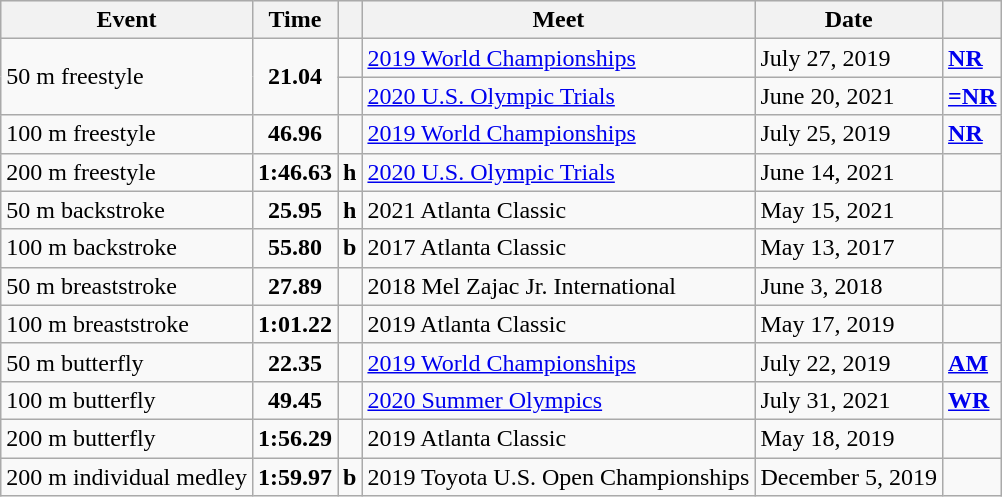<table class="wikitable">
<tr bgcolor="#eeeeee">
<th>Event</th>
<th>Time</th>
<th></th>
<th>Meet</th>
<th>Date</th>
<th></th>
</tr>
<tr>
<td rowspan=2>50 m freestyle</td>
<td rowspan=2 style="text-align:center;"><strong>21.04</strong></td>
<td></td>
<td><a href='#'>2019 World Championships</a></td>
<td>July 27, 2019</td>
<td><strong><a href='#'>NR</a></strong></td>
</tr>
<tr>
<td></td>
<td><a href='#'>2020 U.S. Olympic Trials</a></td>
<td>June 20, 2021</td>
<td><strong><a href='#'>=NR</a></strong></td>
</tr>
<tr>
<td>100 m freestyle</td>
<td style="text-align:center;"><strong>46.96</strong></td>
<td></td>
<td><a href='#'>2019 World Championships</a></td>
<td>July 25, 2019</td>
<td><strong><a href='#'>NR</a></strong></td>
</tr>
<tr>
<td>200 m freestyle</td>
<td style="text-align:center;"><strong>1:46.63</strong></td>
<td style="text-align:center;"><strong>h</strong></td>
<td><a href='#'>2020 U.S. Olympic Trials</a></td>
<td>June 14, 2021</td>
<td></td>
</tr>
<tr>
<td>50 m backstroke</td>
<td style="text-align:center;"><strong>25.95</strong></td>
<td style="text-align:center;"><strong>h</strong></td>
<td>2021 Atlanta Classic</td>
<td>May 15, 2021</td>
<td></td>
</tr>
<tr>
<td>100 m backstroke</td>
<td style="text-align:center;"><strong>55.80</strong></td>
<td style="text-align:center;"><strong>b</strong></td>
<td>2017 Atlanta Classic</td>
<td>May 13, 2017</td>
<td></td>
</tr>
<tr>
<td>50 m breaststroke</td>
<td style="text-align:center;"><strong>27.89</strong></td>
<td></td>
<td>2018 Mel Zajac Jr. International</td>
<td>June 3, 2018</td>
<td></td>
</tr>
<tr>
<td>100 m breaststroke</td>
<td style="text-align:center;"><strong>1:01.22</strong></td>
<td></td>
<td>2019 Atlanta Classic</td>
<td>May 17, 2019</td>
<td></td>
</tr>
<tr>
<td>50 m butterfly</td>
<td style="text-align:center;"><strong>22.35</strong></td>
<td></td>
<td><a href='#'>2019 World Championships</a></td>
<td>July 22, 2019</td>
<td><strong><a href='#'>AM</a></strong></td>
</tr>
<tr>
<td>100 m butterfly</td>
<td style="text-align:center;"><strong>49.45</strong></td>
<td></td>
<td><a href='#'>2020 Summer Olympics</a></td>
<td>July 31, 2021</td>
<td><strong><a href='#'>WR</a></strong></td>
</tr>
<tr>
<td>200 m butterfly</td>
<td style="text-align:center;"><strong>1:56.29</strong></td>
<td></td>
<td>2019 Atlanta Classic</td>
<td>May 18, 2019</td>
<td></td>
</tr>
<tr>
<td>200 m individual medley</td>
<td style="text-align:center;"><strong>1:59.97</strong></td>
<td style="text-align:center;"><strong>b</strong></td>
<td>2019 Toyota U.S. Open Championships</td>
<td>December 5, 2019</td>
<td></td>
</tr>
</table>
